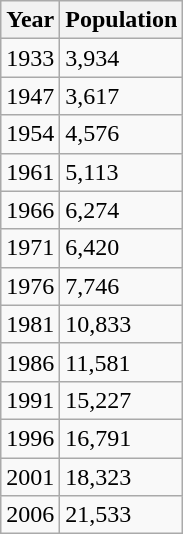<table class="wikitable">
<tr>
<th>Year</th>
<th>Population</th>
</tr>
<tr>
<td>1933</td>
<td>3,934</td>
</tr>
<tr>
<td>1947</td>
<td>3,617</td>
</tr>
<tr>
<td>1954</td>
<td>4,576</td>
</tr>
<tr>
<td>1961</td>
<td>5,113</td>
</tr>
<tr>
<td>1966</td>
<td>6,274</td>
</tr>
<tr>
<td>1971</td>
<td>6,420</td>
</tr>
<tr>
<td>1976</td>
<td>7,746</td>
</tr>
<tr>
<td>1981</td>
<td>10,833</td>
</tr>
<tr>
<td>1986</td>
<td>11,581</td>
</tr>
<tr>
<td>1991</td>
<td>15,227</td>
</tr>
<tr>
<td>1996</td>
<td>16,791</td>
</tr>
<tr>
<td>2001</td>
<td>18,323</td>
</tr>
<tr>
<td>2006</td>
<td>21,533</td>
</tr>
</table>
